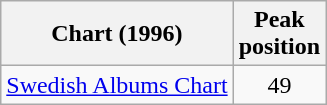<table class="wikitable sortable">
<tr>
<th>Chart (1996)</th>
<th>Peak<br>position</th>
</tr>
<tr>
<td><a href='#'>Swedish Albums Chart</a></td>
<td style="text-align:center;">49</td>
</tr>
</table>
